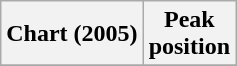<table class="wikitable plainrowheaders" style="text-align:center">
<tr>
<th>Chart (2005)</th>
<th>Peak<br>position</th>
</tr>
<tr>
</tr>
</table>
